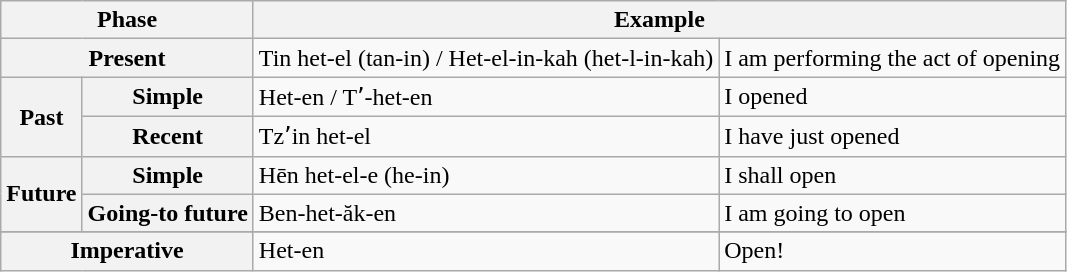<table class= "wikitable">
<tr>
<th colspan=2>Phase</th>
<th colspan=2>Example</th>
</tr>
<tr>
<th colspan=2>Present</th>
<td>Tin het-el (tan-in) / Het-el-in-kah (het-l-in-kah)</td>
<td>I am performing the act of opening</td>
</tr>
<tr>
<th rowspan=2>Past</th>
<th>Simple</th>
<td>Het-en / Tʼ-het-en</td>
<td>I opened</td>
</tr>
<tr>
<th>Recent</th>
<td>Tzʼin het-el</td>
<td>I have just opened</td>
</tr>
<tr>
<th rowspan=2>Future</th>
<th>Simple</th>
<td>Hēn het-el-e (he-in)</td>
<td>I shall open</td>
</tr>
<tr>
<th>Going-to future</th>
<td>Ben-het-ăk-en</td>
<td>I am going to open</td>
</tr>
<tr>
</tr>
<tr>
<th colspan=2>Imperative</th>
<td>Het-en</td>
<td>Open!</td>
</tr>
</table>
